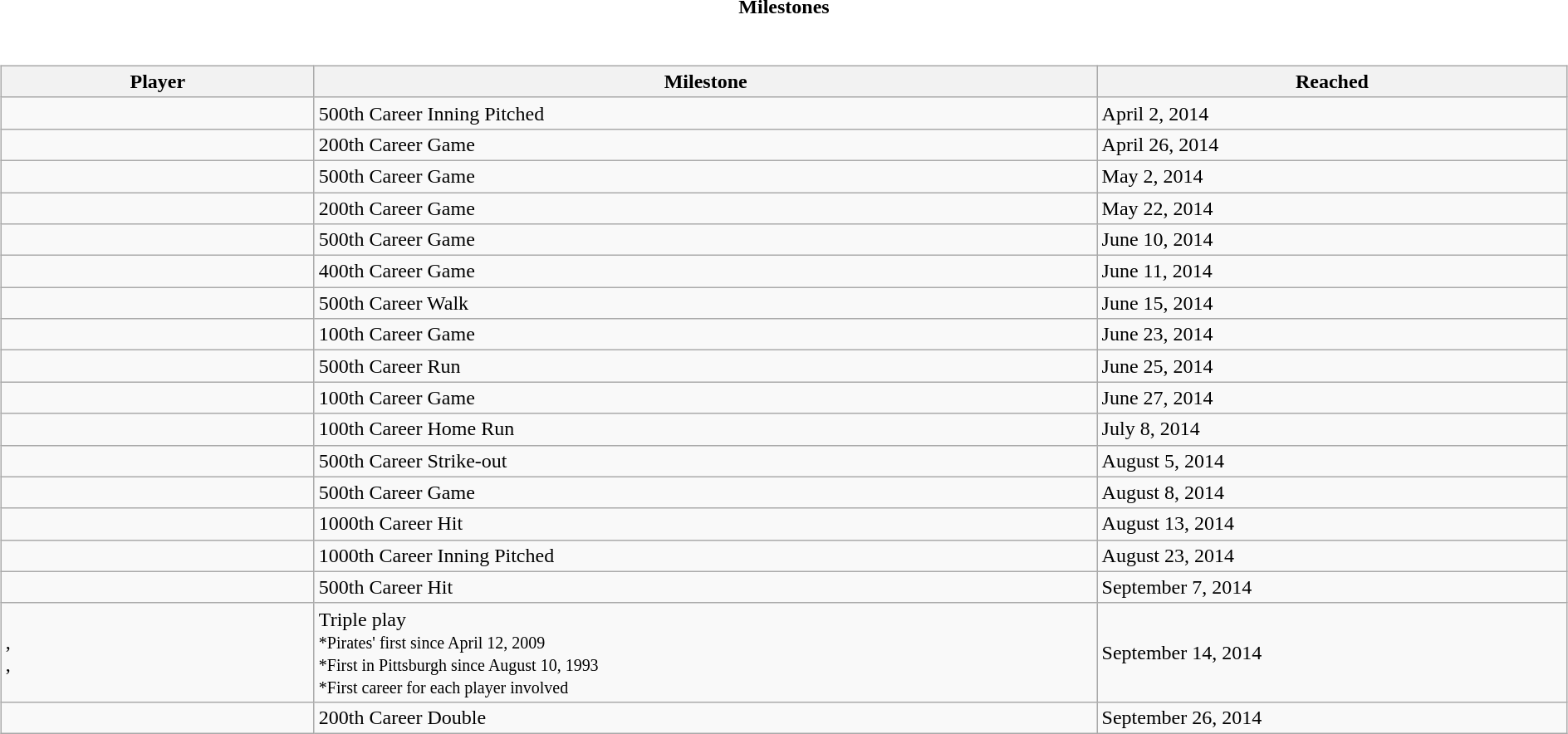<table class="toccolours collapsible collapsed" style="width:100%; background:inherit">
<tr>
<th>Milestones</th>
</tr>
<tr>
<td><br>
<table class="wikitable sortable" style="width:100%;">
<tr align=center>
<th style="width:20%;">Player</th>
<th style="width:50%;">Milestone</th>
<th style="width:30%;" data-sort-type="date">Reached</th>
</tr>
<tr>
<td></td>
<td>500th Career Inning Pitched</td>
<td>April 2, 2014</td>
</tr>
<tr>
<td></td>
<td>200th Career Game</td>
<td>April 26, 2014</td>
</tr>
<tr>
<td></td>
<td>500th Career Game</td>
<td>May 2, 2014</td>
</tr>
<tr>
<td></td>
<td>200th Career Game</td>
<td>May 22, 2014</td>
</tr>
<tr>
<td></td>
<td>500th Career Game</td>
<td>June 10, 2014</td>
</tr>
<tr>
<td></td>
<td>400th Career Game</td>
<td>June 11, 2014</td>
</tr>
<tr>
<td></td>
<td>500th Career Walk</td>
<td>June 15, 2014</td>
</tr>
<tr>
<td></td>
<td>100th Career Game</td>
<td>June 23, 2014</td>
</tr>
<tr>
<td></td>
<td>500th Career Run</td>
<td>June 25, 2014</td>
</tr>
<tr>
<td></td>
<td>100th Career Game</td>
<td>June 27, 2014</td>
</tr>
<tr>
<td></td>
<td>100th Career Home Run</td>
<td>July 8, 2014</td>
</tr>
<tr>
<td></td>
<td>500th Career Strike-out</td>
<td>August 5, 2014</td>
</tr>
<tr>
<td></td>
<td>500th Career Game</td>
<td>August 8, 2014</td>
</tr>
<tr>
<td></td>
<td>1000th Career Hit</td>
<td>August 13, 2014</td>
</tr>
<tr>
<td></td>
<td>1000th Career Inning Pitched</td>
<td>August 23, 2014</td>
</tr>
<tr>
<td></td>
<td>500th Career Hit</td>
<td>September 7, 2014</td>
</tr>
<tr>
<td>,<br>,<br></td>
<td>Triple play <br><small>*Pirates' first since April 12, 2009</small><br><small>*First in Pittsburgh since August 10, 1993</small><br><small>*First career for each player involved</small></td>
<td>September 14, 2014 </td>
</tr>
<tr>
<td></td>
<td>200th Career Double</td>
<td>September 26, 2014</td>
</tr>
</table>

</td>
</tr>
</table>
